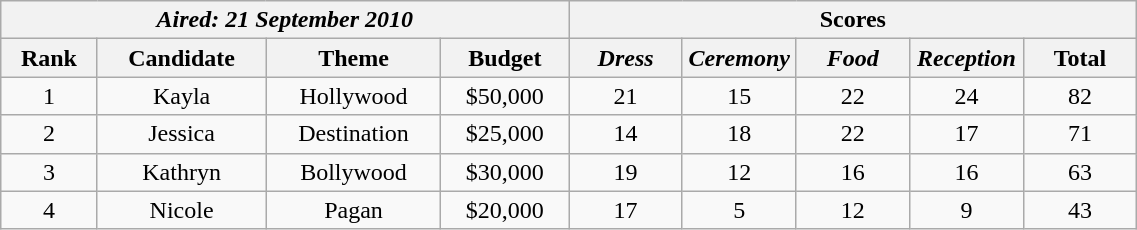<table style="width:60%;" | class="wikitable">
<tr rowspan="2"|style="text-align:center; text-align:center">
<th colspan="4"><em>Aired: 21 September 2010</em></th>
<th colspan="5">Scores</th>
</tr>
<tr>
<th>Rank</th>
<th>Candidate</th>
<th>Theme</th>
<th>Budget</th>
<th style="width:10%;"><em>Dress</em></th>
<th style="width:10%;"><em>Ceremony</em></th>
<th style="width:10%;"><em>Food</em></th>
<th style="width:10%;"><em>Reception</em></th>
<th style="width:10%;">Total</th>
</tr>
<tr style="text-align:center; text-align:center;">
<td>1</td>
<td>Kayla</td>
<td>Hollywood</td>
<td>$50,000</td>
<td>21</td>
<td>15</td>
<td>22</td>
<td>24</td>
<td>82</td>
</tr>
<tr style="text-align:center; text-align:center;">
<td>2</td>
<td>Jessica</td>
<td>Destination</td>
<td>$25,000</td>
<td>14</td>
<td>18</td>
<td>22</td>
<td>17</td>
<td>71</td>
</tr>
<tr style="text-align:center; text-align:center;">
<td>3</td>
<td>Kathryn</td>
<td>Bollywood</td>
<td>$30,000</td>
<td>19</td>
<td>12</td>
<td>16</td>
<td>16</td>
<td>63</td>
</tr>
<tr style="text-align:center; text-align:center;">
<td>4</td>
<td>Nicole</td>
<td>Pagan</td>
<td>$20,000</td>
<td>17</td>
<td>5</td>
<td>12</td>
<td>9</td>
<td>43</td>
</tr>
</table>
